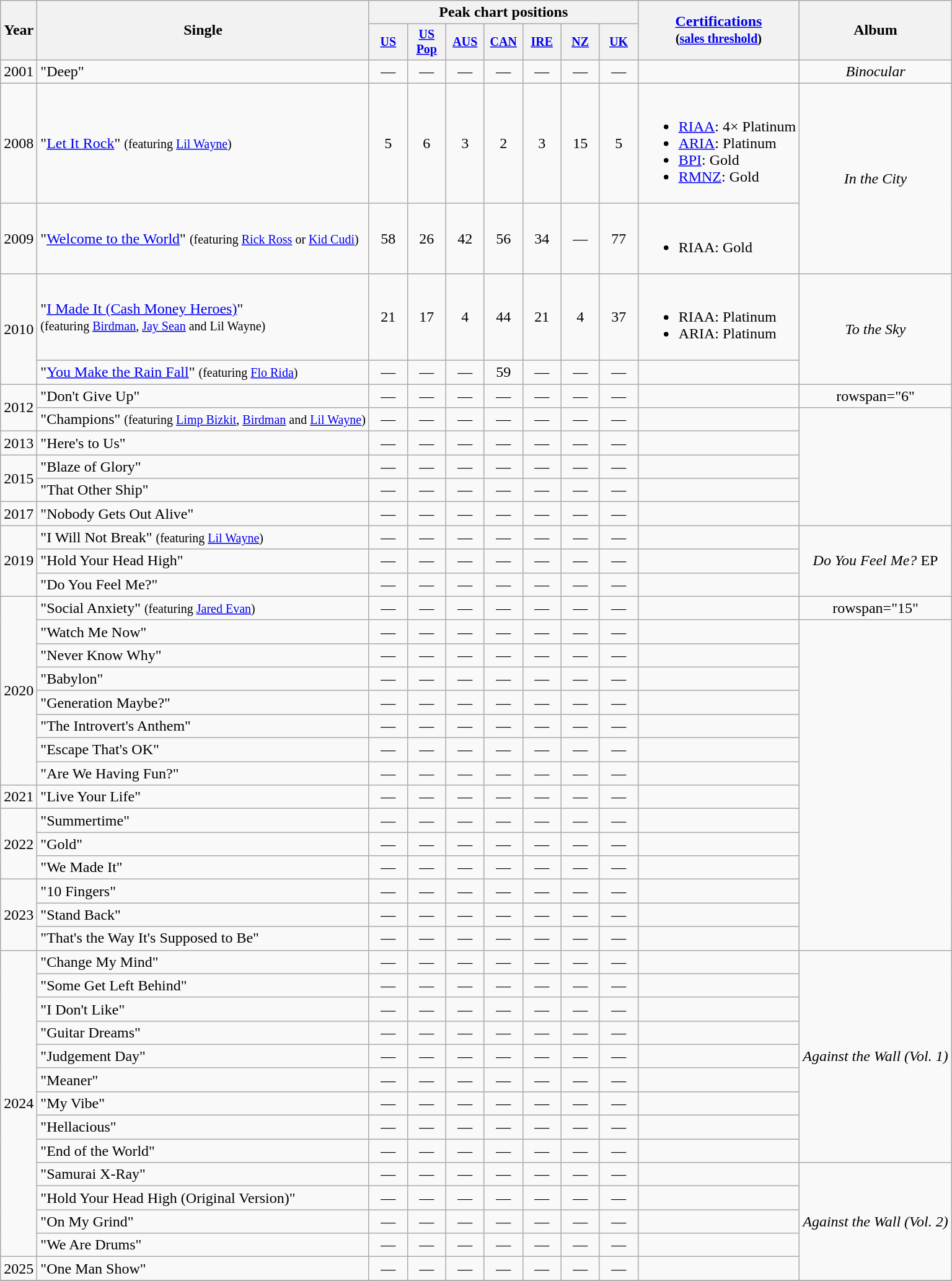<table class="wikitable" style="text-align:center;">
<tr>
<th rowspan="2">Year</th>
<th rowspan="2">Single</th>
<th colspan="7">Peak chart positions</th>
<th rowspan="2"><a href='#'>Certifications</a><br><small>(<a href='#'>sales threshold</a>)</small></th>
<th rowspan="2">Album</th>
</tr>
<tr style="font-size:smaller;">
<th style="width:35px;"><a href='#'>US</a><br></th>
<th style="width:35px;"><a href='#'>US Pop</a><br></th>
<th style="width:35px;"><a href='#'>AUS</a><br></th>
<th style="width:35px;"><a href='#'>CAN</a><br></th>
<th style="width:35px;"><a href='#'>IRE</a><br></th>
<th style="width:35px;"><a href='#'>NZ</a><br></th>
<th style="width:35px;"><a href='#'>UK</a><br></th>
</tr>
<tr>
<td>2001</td>
<td style="text-align:left;">"Deep"</td>
<td>―</td>
<td>―</td>
<td>―</td>
<td>―</td>
<td>―</td>
<td>―</td>
<td>―</td>
<td></td>
<td><em>Binocular</em></td>
</tr>
<tr>
<td>2008</td>
<td style="text-align:left;">"<a href='#'>Let It Rock</a>" <small>(featuring <a href='#'>Lil Wayne</a>)</small></td>
<td>5</td>
<td>6</td>
<td>3</td>
<td>2</td>
<td>3</td>
<td>15</td>
<td>5</td>
<td style="text-align:left;"><br><ul><li><a href='#'>RIAA</a>: 4× Platinum</li><li><a href='#'>ARIA</a>: Platinum</li><li><a href='#'>BPI</a>: Gold</li><li><a href='#'>RMNZ</a>: Gold</li></ul></td>
<td rowspan="2"><em>In the City</em></td>
</tr>
<tr>
<td>2009</td>
<td style="text-align:left;">"<a href='#'>Welcome to the World</a>" <small>(featuring <a href='#'>Rick Ross</a> or <a href='#'>Kid Cudi</a>)</small></td>
<td>58</td>
<td>26</td>
<td>42</td>
<td>56</td>
<td>34</td>
<td>―</td>
<td>77</td>
<td style="text-align:left;"><br><ul><li>RIAA: Gold</li></ul></td>
</tr>
<tr>
<td style="text-align:left;" rowspan="2">2010</td>
<td style="text-align:left;">"<a href='#'>I Made It (Cash Money Heroes)</a>"<br><small>(featuring <a href='#'>Birdman</a>, <a href='#'>Jay Sean</a> and Lil Wayne)</small></td>
<td>21</td>
<td>17</td>
<td>4</td>
<td>44</td>
<td>21</td>
<td>4</td>
<td>37</td>
<td style="text-align:left;"><br><ul><li>RIAA: Platinum</li><li>ARIA: Platinum</li></ul></td>
<td rowspan="2"><em>To the Sky</em></td>
</tr>
<tr>
<td style="text-align:left;">"<a href='#'>You Make the Rain Fall</a>" <small>(featuring <a href='#'>Flo Rida</a>)</small></td>
<td>―</td>
<td>―</td>
<td>―</td>
<td>59</td>
<td>―</td>
<td>―</td>
<td>―</td>
<td></td>
</tr>
<tr>
<td style="text-align:left;" rowspan="2">2012</td>
<td style="text-align:left;">"Don't Give Up"</td>
<td>―</td>
<td>―</td>
<td>―</td>
<td>―</td>
<td>―</td>
<td>―</td>
<td>―</td>
<td></td>
<td>rowspan="6" </td>
</tr>
<tr>
<td style="text-align:left;">"Champions" <small>(featuring <a href='#'>Limp Bizkit</a>, <a href='#'>Birdman</a> and <a href='#'>Lil Wayne</a>)</small></td>
<td>―</td>
<td>―</td>
<td>―</td>
<td>―</td>
<td>―</td>
<td>―</td>
<td>―</td>
<td></td>
</tr>
<tr>
<td style="text-align:left;">2013</td>
<td style="text-align:left;">"Here's to Us"</td>
<td>―</td>
<td>―</td>
<td>―</td>
<td>―</td>
<td>―</td>
<td>―</td>
<td>―</td>
<td></td>
</tr>
<tr>
<td style="text-align:left;" rowspan="2">2015</td>
<td style="text-align:left;">"Blaze of Glory"</td>
<td>―</td>
<td>―</td>
<td>―</td>
<td>―</td>
<td>―</td>
<td>―</td>
<td>―</td>
<td></td>
</tr>
<tr>
<td style="text-align:left;">"That Other Ship"</td>
<td>―</td>
<td>―</td>
<td>―</td>
<td>―</td>
<td>―</td>
<td>―</td>
<td>―</td>
<td></td>
</tr>
<tr>
<td style="text-align:left;">2017</td>
<td style="text-align:left;">"Nobody Gets Out Alive"</td>
<td>―</td>
<td>―</td>
<td>―</td>
<td>―</td>
<td>―</td>
<td>―</td>
<td>―</td>
<td></td>
</tr>
<tr>
<td style="text-align:left;" rowspan="3">2019</td>
<td style="text-align:left;">"I Will Not Break" <small>(featuring <a href='#'>Lil Wayne</a>)</small></td>
<td>―</td>
<td>―</td>
<td>―</td>
<td>―</td>
<td>―</td>
<td>―</td>
<td>―</td>
<td></td>
<td rowspan="3"><em>Do You Feel Me?</em> EP</td>
</tr>
<tr>
<td style="text-align:left;">"Hold Your Head High"</td>
<td>―</td>
<td>―</td>
<td>―</td>
<td>―</td>
<td>―</td>
<td>―</td>
<td>―</td>
<td></td>
</tr>
<tr>
<td style="text-align:left;">"Do You Feel Me?"</td>
<td>―</td>
<td>―</td>
<td>―</td>
<td>―</td>
<td>―</td>
<td>―</td>
<td>―</td>
<td></td>
</tr>
<tr>
<td style="text-align:left;" rowspan="8">2020</td>
<td style="text-align:left;">"Social Anxiety" <small>(featuring <a href='#'>Jared Evan</a>)</small></td>
<td>―</td>
<td>―</td>
<td>―</td>
<td>―</td>
<td>―</td>
<td>―</td>
<td>―</td>
<td></td>
<td>rowspan="15" </td>
</tr>
<tr>
<td style="text-align:left;">"Watch Me Now"</td>
<td>―</td>
<td>―</td>
<td>―</td>
<td>―</td>
<td>―</td>
<td>―</td>
<td>―</td>
<td></td>
</tr>
<tr>
<td style="text-align:left;">"Never Know Why"</td>
<td>―</td>
<td>―</td>
<td>―</td>
<td>―</td>
<td>―</td>
<td>―</td>
<td>―</td>
<td></td>
</tr>
<tr>
<td style="text-align:left;">"Babylon"</td>
<td>―</td>
<td>―</td>
<td>―</td>
<td>―</td>
<td>―</td>
<td>―</td>
<td>―</td>
<td></td>
</tr>
<tr>
<td style="text-align:left;">"Generation Maybe?"</td>
<td>―</td>
<td>―</td>
<td>―</td>
<td>―</td>
<td>―</td>
<td>―</td>
<td>―</td>
<td></td>
</tr>
<tr>
<td style="text-align:left;">"The Introvert's Anthem"</td>
<td>―</td>
<td>―</td>
<td>―</td>
<td>―</td>
<td>―</td>
<td>―</td>
<td>―</td>
<td></td>
</tr>
<tr>
<td style="text-align:left;">"Escape That's OK"</td>
<td>―</td>
<td>―</td>
<td>―</td>
<td>―</td>
<td>―</td>
<td>―</td>
<td>―</td>
<td></td>
</tr>
<tr>
<td style="text-align:left;">"Are We Having Fun?"</td>
<td>―</td>
<td>―</td>
<td>―</td>
<td>―</td>
<td>―</td>
<td>―</td>
<td>―</td>
<td></td>
</tr>
<tr>
<td style="text-align:left;">2021</td>
<td style="text-align:left;">"Live Your Life"</td>
<td>―</td>
<td>―</td>
<td>―</td>
<td>―</td>
<td>―</td>
<td>―</td>
<td>―</td>
<td></td>
</tr>
<tr>
<td style="text-align:left;" rowspan="3">2022</td>
<td style="text-align:left;">"Summertime"</td>
<td>―</td>
<td>―</td>
<td>―</td>
<td>―</td>
<td>―</td>
<td>―</td>
<td>―</td>
<td></td>
</tr>
<tr>
<td style="text-align:left;">"Gold"</td>
<td>―</td>
<td>―</td>
<td>―</td>
<td>―</td>
<td>―</td>
<td>―</td>
<td>―</td>
<td></td>
</tr>
<tr>
<td style="text-align:left;">"We Made It"</td>
<td>―</td>
<td>―</td>
<td>―</td>
<td>―</td>
<td>―</td>
<td>―</td>
<td>―</td>
<td></td>
</tr>
<tr>
<td style="text-align:left;" rowspan="3">2023</td>
<td style="text-align:left;">"10 Fingers"</td>
<td>―</td>
<td>―</td>
<td>―</td>
<td>―</td>
<td>―</td>
<td>―</td>
<td>―</td>
<td></td>
</tr>
<tr>
<td style="text-align:left;">"Stand Back"</td>
<td>―</td>
<td>―</td>
<td>―</td>
<td>―</td>
<td>―</td>
<td>―</td>
<td>―</td>
<td></td>
</tr>
<tr>
<td style="text-align:left;">"That's the Way It's Supposed to Be"</td>
<td>―</td>
<td>―</td>
<td>―</td>
<td>―</td>
<td>―</td>
<td>―</td>
<td>―</td>
<td></td>
</tr>
<tr>
<td style="text-align:left;" rowspan="13">2024</td>
<td style="text-align:left;">"Change My Mind"</td>
<td>―</td>
<td>―</td>
<td>―</td>
<td>―</td>
<td>―</td>
<td>―</td>
<td>―</td>
<td></td>
<td rowspan="9"><em>Against the Wall (Vol. 1)</em></td>
</tr>
<tr>
<td style="text-align:left;">"Some Get Left Behind"</td>
<td>―</td>
<td>―</td>
<td>―</td>
<td>―</td>
<td>―</td>
<td>―</td>
<td>―</td>
<td></td>
</tr>
<tr>
<td style="text-align:left;">"I Don't Like"</td>
<td>―</td>
<td>―</td>
<td>―</td>
<td>―</td>
<td>―</td>
<td>―</td>
<td>―</td>
<td></td>
</tr>
<tr>
<td style="text-align:left;">"Guitar Dreams"</td>
<td>―</td>
<td>―</td>
<td>―</td>
<td>―</td>
<td>―</td>
<td>―</td>
<td>―</td>
<td></td>
</tr>
<tr>
<td style="text-align:left;">"Judgement Day"</td>
<td>―</td>
<td>―</td>
<td>―</td>
<td>―</td>
<td>―</td>
<td>―</td>
<td>―</td>
<td></td>
</tr>
<tr>
<td style="text-align:left;">"Meaner"</td>
<td>―</td>
<td>―</td>
<td>―</td>
<td>―</td>
<td>―</td>
<td>―</td>
<td>―</td>
<td></td>
</tr>
<tr>
<td style="text-align:left;">"My Vibe"</td>
<td>―</td>
<td>―</td>
<td>―</td>
<td>―</td>
<td>―</td>
<td>―</td>
<td>―</td>
<td></td>
</tr>
<tr>
<td style="text-align:left;">"Hellacious"</td>
<td>―</td>
<td>―</td>
<td>―</td>
<td>―</td>
<td>―</td>
<td>―</td>
<td>―</td>
<td></td>
</tr>
<tr>
<td style="text-align:left;">"End of the World"</td>
<td>―</td>
<td>―</td>
<td>―</td>
<td>―</td>
<td>―</td>
<td>―</td>
<td>―</td>
<td></td>
</tr>
<tr>
<td style="text-align:left;">"Samurai X-Ray"</td>
<td>―</td>
<td>―</td>
<td>―</td>
<td>―</td>
<td>―</td>
<td>―</td>
<td>―</td>
<td></td>
<td rowspan="5"><em>Against the Wall (Vol. 2)</em></td>
</tr>
<tr>
<td style="text-align:left;">"Hold Your Head High (Original Version)"</td>
<td>―</td>
<td>―</td>
<td>―</td>
<td>―</td>
<td>―</td>
<td>―</td>
<td>―</td>
<td></td>
</tr>
<tr>
<td style="text-align:left;">"On My Grind"</td>
<td>―</td>
<td>―</td>
<td>―</td>
<td>―</td>
<td>―</td>
<td>―</td>
<td>―</td>
<td></td>
</tr>
<tr>
<td style="text-align:left;">"We Are Drums"</td>
<td>―</td>
<td>―</td>
<td>―</td>
<td>―</td>
<td>―</td>
<td>―</td>
<td>―</td>
<td></td>
</tr>
<tr>
<td>2025</td>
<td style="text-align:left;">"One Man Show"</td>
<td>―</td>
<td>―</td>
<td>―</td>
<td>―</td>
<td>―</td>
<td>―</td>
<td>―</td>
<td></td>
</tr>
<tr>
</tr>
</table>
